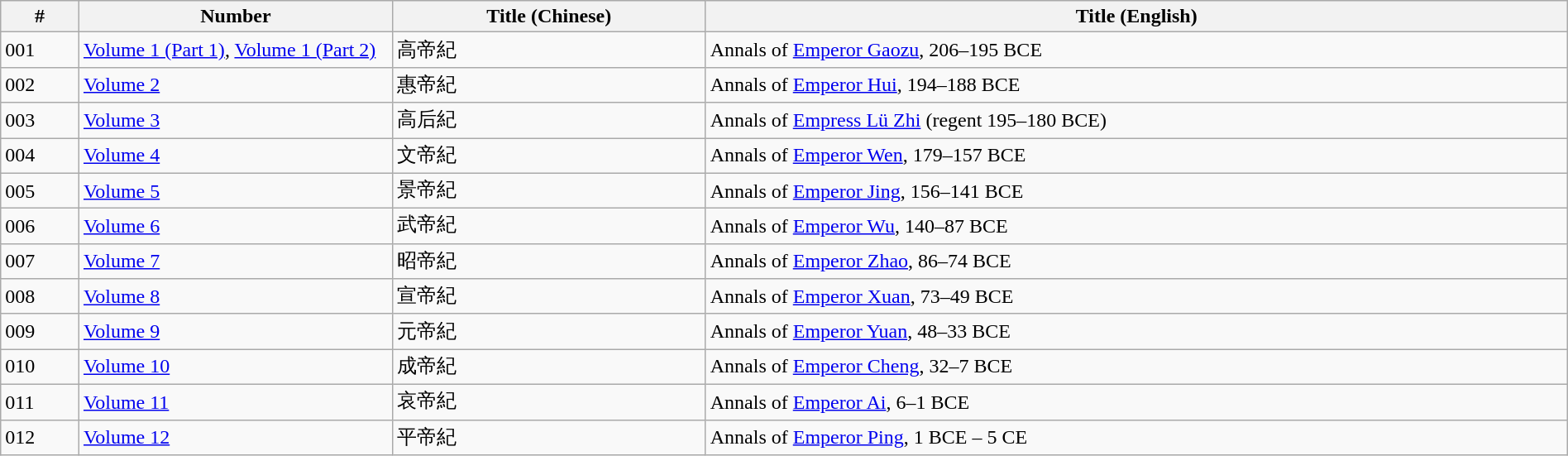<table class=wikitable width=100%>
<tr>
<th width=5%>#</th>
<th width=20%>Number</th>
<th width=20%>Title (Chinese)</th>
<th width=55%>Title (English)</th>
</tr>
<tr>
<td>001</td>
<td><a href='#'>Volume 1 (Part 1)</a>, <a href='#'>Volume 1 (Part 2)</a></td>
<td>高帝紀</td>
<td>Annals of <a href='#'>Emperor Gaozu</a>, 206–195 BCE</td>
</tr>
<tr>
<td>002</td>
<td><a href='#'>Volume 2</a></td>
<td>惠帝紀</td>
<td>Annals of <a href='#'>Emperor Hui</a>, 194–188 BCE</td>
</tr>
<tr>
<td>003</td>
<td><a href='#'>Volume 3</a></td>
<td>高后紀</td>
<td>Annals of <a href='#'>Empress Lü Zhi</a> (regent 195–180 BCE)</td>
</tr>
<tr>
<td>004</td>
<td><a href='#'>Volume 4</a></td>
<td>文帝紀</td>
<td>Annals of <a href='#'>Emperor Wen</a>, 179–157 BCE</td>
</tr>
<tr>
<td>005</td>
<td><a href='#'>Volume 5</a></td>
<td>景帝紀</td>
<td>Annals of <a href='#'>Emperor Jing</a>, 156–141 BCE</td>
</tr>
<tr>
<td>006</td>
<td><a href='#'>Volume 6</a></td>
<td>武帝紀</td>
<td>Annals of <a href='#'>Emperor Wu</a>, 140–87 BCE</td>
</tr>
<tr>
<td>007</td>
<td><a href='#'>Volume 7</a></td>
<td>昭帝紀</td>
<td>Annals of <a href='#'>Emperor Zhao</a>, 86–74 BCE</td>
</tr>
<tr>
<td>008</td>
<td><a href='#'>Volume 8</a></td>
<td>宣帝紀</td>
<td>Annals of <a href='#'>Emperor Xuan</a>, 73–49 BCE</td>
</tr>
<tr>
<td>009</td>
<td><a href='#'>Volume 9</a></td>
<td>元帝紀</td>
<td>Annals of <a href='#'>Emperor Yuan</a>, 48–33 BCE</td>
</tr>
<tr>
<td>010</td>
<td><a href='#'>Volume 10</a></td>
<td>成帝紀</td>
<td>Annals of <a href='#'>Emperor Cheng</a>, 32–7 BCE</td>
</tr>
<tr>
<td>011</td>
<td><a href='#'>Volume 11</a></td>
<td>哀帝紀</td>
<td>Annals of <a href='#'>Emperor Ai</a>, 6–1 BCE</td>
</tr>
<tr>
<td>012</td>
<td><a href='#'>Volume 12</a></td>
<td>平帝紀</td>
<td>Annals of <a href='#'>Emperor Ping</a>, 1 BCE – 5 CE</td>
</tr>
</table>
